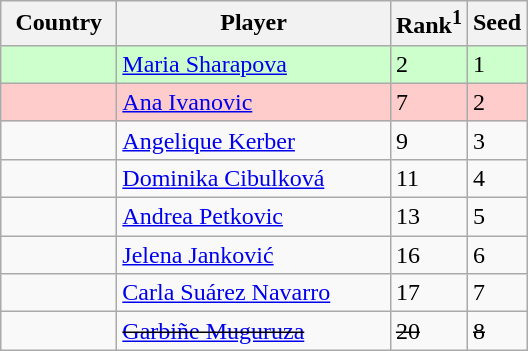<table class="sortable wikitable">
<tr>
<th width=70>Country</th>
<th width=175>Player</th>
<th>Rank<sup>1</sup></th>
<th>Seed</th>
</tr>
<tr style="background:#cfc;">
<td></td>
<td><a href='#'>Maria Sharapova</a></td>
<td>2</td>
<td>1</td>
</tr>
<tr style="background:#fcc;">
<td></td>
<td><a href='#'>Ana Ivanovic</a></td>
<td>7</td>
<td>2</td>
</tr>
<tr>
<td></td>
<td><a href='#'>Angelique Kerber</a></td>
<td>9</td>
<td>3</td>
</tr>
<tr>
<td></td>
<td><a href='#'>Dominika Cibulková</a></td>
<td>11</td>
<td>4</td>
</tr>
<tr>
<td></td>
<td><a href='#'>Andrea Petkovic</a></td>
<td>13</td>
<td>5</td>
</tr>
<tr>
<td></td>
<td><a href='#'>Jelena Janković</a></td>
<td>16</td>
<td>6</td>
</tr>
<tr>
<td></td>
<td><a href='#'>Carla Suárez Navarro</a></td>
<td>17</td>
<td>7</td>
</tr>
<tr>
<td><s></s></td>
<td><s><a href='#'>Garbiñe Muguruza</a></s></td>
<td><s>20</s></td>
<td><s>8</s></td>
</tr>
</table>
